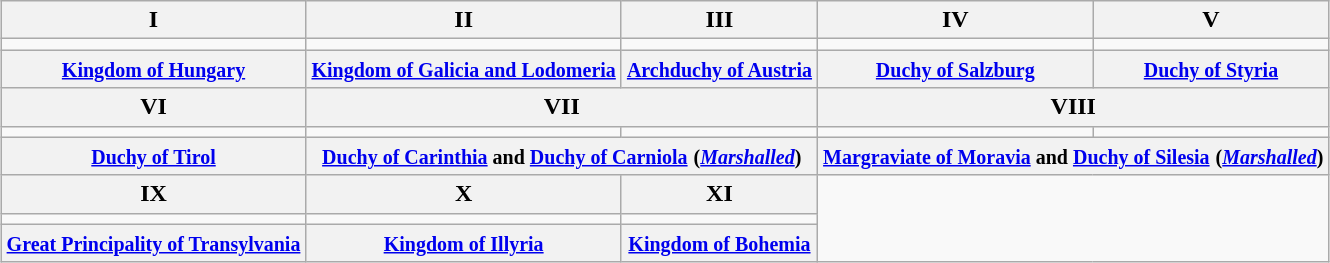<table cellpadding="5" style="margin:auto;"  class="wikitable">
<tr>
<th>I</th>
<th>II</th>
<th>III</th>
<th>IV</th>
<th>V</th>
</tr>
<tr>
<td style="text-align:center;"></td>
<td style="text-align:center;"></td>
<td style="text-align:center;"></td>
<td style="text-align:center;"></td>
<td style="text-align:center;"></td>
</tr>
<tr>
<th><small><a href='#'>Kingdom of Hungary</a></small></th>
<th><small><a href='#'>Kingdom of Galicia and Lodomeria</a></small></th>
<th><small><a href='#'>Archduchy of Austria</a></small></th>
<th><small><a href='#'>Duchy of Salzburg</a></small></th>
<th><small><a href='#'>Duchy of Styria</a></small></th>
</tr>
<tr>
<th>VI</th>
<th colspan="2">VII</th>
<th colspan="2">VIII</th>
</tr>
<tr>
<td style="text-align:center;"></td>
<td style="text-align:center;"></td>
<td style="text-align:center;"></td>
<td style="text-align:center;"></td>
<td style="text-align:center;"></td>
</tr>
<tr>
<th><small><a href='#'>Duchy of Tirol</a></small></th>
<th colspan="2"><small><a href='#'>Duchy of Carinthia</a> and <a href='#'>Duchy of Carniola</a></small> <small>(<a href='#'><em>Marshalled</em></a>)</small></th>
<th colspan="2"><small><a href='#'>Margraviate of Moravia</a> and <a href='#'>Duchy of Silesia</a></small> <small>(<a href='#'><em>Marshalled</em></a>)</small></th>
</tr>
<tr>
<th>IX</th>
<th>X</th>
<th>XI</th>
</tr>
<tr>
<td style="text-align:center;"></td>
<td style="text-align:center;"></td>
<td style="text-align:center;"></td>
</tr>
<tr>
<th><small><a href='#'>Great Principality of Transylvania</a></small></th>
<th><small><a href='#'>Kingdom of Illyria</a></small></th>
<th><small><a href='#'>Kingdom of Bohemia</a></small></th>
</tr>
</table>
